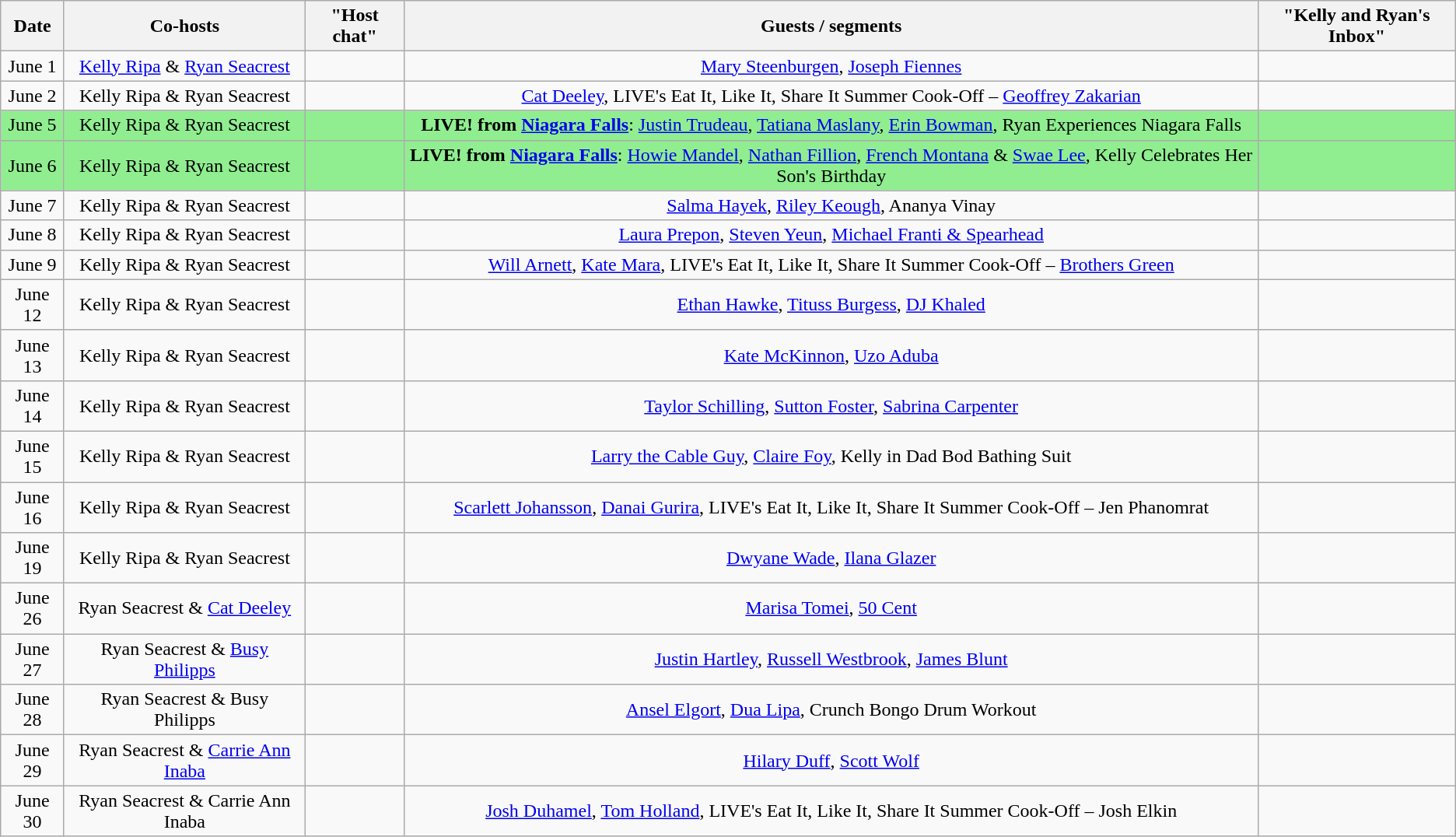<table class="wikitable sortable" style="text-align:center;">
<tr>
<th>Date</th>
<th>Co-hosts</th>
<th>"Host chat"</th>
<th>Guests / segments</th>
<th>"Kelly and Ryan's Inbox"</th>
</tr>
<tr>
<td>June 1</td>
<td><a href='#'>Kelly Ripa</a> & <a href='#'>Ryan Seacrest</a></td>
<td></td>
<td><a href='#'>Mary Steenburgen</a>, <a href='#'>Joseph Fiennes</a></td>
<td></td>
</tr>
<tr>
<td>June 2</td>
<td>Kelly Ripa & Ryan Seacrest</td>
<td></td>
<td><a href='#'>Cat Deeley</a>, LIVE's Eat It, Like It, Share It Summer Cook-Off – <a href='#'>Geoffrey Zakarian</a></td>
<td></td>
</tr>
<tr style="background:lightgreen;">
<td>June 5</td>
<td>Kelly Ripa & Ryan Seacrest</td>
<td></td>
<td><strong>LIVE! from <a href='#'>Niagara Falls</a></strong>: <a href='#'>Justin Trudeau</a>, <a href='#'>Tatiana Maslany</a>, <a href='#'>Erin Bowman</a>, Ryan Experiences Niagara Falls</td>
<td></td>
</tr>
<tr style="background:lightgreen;">
<td>June 6</td>
<td>Kelly Ripa & Ryan Seacrest</td>
<td></td>
<td><strong>LIVE! from <a href='#'>Niagara Falls</a></strong>: <a href='#'>Howie Mandel</a>, <a href='#'>Nathan Fillion</a>, <a href='#'>French Montana</a> & <a href='#'>Swae Lee</a>, Kelly Celebrates Her Son's Birthday</td>
<td></td>
</tr>
<tr>
<td>June 7</td>
<td>Kelly Ripa & Ryan Seacrest</td>
<td></td>
<td><a href='#'>Salma Hayek</a>, <a href='#'>Riley Keough</a>, Ananya Vinay</td>
<td></td>
</tr>
<tr>
<td>June 8</td>
<td>Kelly Ripa & Ryan Seacrest</td>
<td></td>
<td><a href='#'>Laura Prepon</a>, <a href='#'>Steven Yeun</a>, <a href='#'>Michael Franti & Spearhead</a></td>
<td></td>
</tr>
<tr>
<td>June 9</td>
<td>Kelly Ripa & Ryan Seacrest</td>
<td></td>
<td><a href='#'>Will Arnett</a>, <a href='#'>Kate Mara</a>, LIVE's Eat It, Like It, Share It Summer Cook-Off – <a href='#'>Brothers Green</a></td>
<td></td>
</tr>
<tr>
<td>June 12</td>
<td>Kelly Ripa & Ryan Seacrest</td>
<td></td>
<td><a href='#'>Ethan Hawke</a>, <a href='#'>Tituss Burgess</a>, <a href='#'>DJ Khaled</a></td>
<td></td>
</tr>
<tr>
<td>June 13</td>
<td>Kelly Ripa & Ryan Seacrest</td>
<td></td>
<td><a href='#'>Kate McKinnon</a>, <a href='#'>Uzo Aduba</a></td>
<td></td>
</tr>
<tr>
<td>June 14</td>
<td>Kelly Ripa & Ryan Seacrest</td>
<td></td>
<td><a href='#'>Taylor Schilling</a>, <a href='#'>Sutton Foster</a>, <a href='#'>Sabrina Carpenter</a></td>
<td></td>
</tr>
<tr>
<td>June 15</td>
<td>Kelly Ripa & Ryan Seacrest</td>
<td></td>
<td><a href='#'>Larry the Cable Guy</a>, <a href='#'>Claire Foy</a>, Kelly in Dad Bod Bathing Suit</td>
<td></td>
</tr>
<tr>
<td>June 16</td>
<td>Kelly Ripa & Ryan Seacrest</td>
<td></td>
<td><a href='#'>Scarlett Johansson</a>, <a href='#'>Danai Gurira</a>, LIVE's Eat It, Like It, Share It Summer Cook-Off – Jen Phanomrat</td>
<td></td>
</tr>
<tr>
<td>June 19</td>
<td>Kelly Ripa & Ryan Seacrest</td>
<td></td>
<td><a href='#'>Dwyane Wade</a>, <a href='#'>Ilana Glazer</a></td>
<td></td>
</tr>
<tr>
<td>June 26</td>
<td>Ryan Seacrest & <a href='#'>Cat Deeley</a></td>
<td></td>
<td><a href='#'>Marisa Tomei</a>, <a href='#'>50 Cent</a></td>
<td></td>
</tr>
<tr>
<td>June 27</td>
<td>Ryan Seacrest & <a href='#'>Busy Philipps</a></td>
<td></td>
<td><a href='#'>Justin Hartley</a>, <a href='#'>Russell Westbrook</a>, <a href='#'>James Blunt</a></td>
<td></td>
</tr>
<tr>
<td>June 28</td>
<td>Ryan Seacrest & Busy Philipps</td>
<td></td>
<td><a href='#'>Ansel Elgort</a>, <a href='#'>Dua Lipa</a>, Crunch Bongo Drum Workout</td>
<td></td>
</tr>
<tr>
<td>June 29</td>
<td>Ryan Seacrest & <a href='#'>Carrie Ann Inaba</a></td>
<td></td>
<td><a href='#'>Hilary Duff</a>, <a href='#'>Scott Wolf</a></td>
<td></td>
</tr>
<tr>
<td>June 30</td>
<td>Ryan Seacrest & Carrie Ann Inaba</td>
<td></td>
<td><a href='#'>Josh Duhamel</a>, <a href='#'>Tom Holland</a>, LIVE's Eat It, Like It, Share It Summer Cook-Off – Josh Elkin</td>
<td></td>
</tr>
</table>
